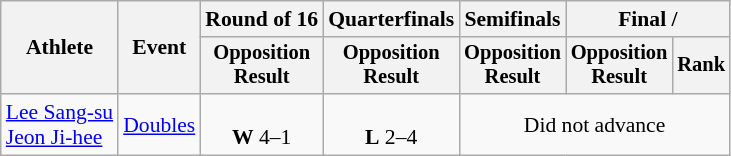<table class="wikitable" style="font-size:90%; text-align:center">
<tr>
<th rowspan="2">Athlete</th>
<th rowspan="2">Event</th>
<th>Round of 16</th>
<th>Quarterfinals</th>
<th>Semifinals</th>
<th colspan="2">Final / </th>
</tr>
<tr style="font-size:95%">
<th>Opposition<br>Result</th>
<th>Opposition<br>Result</th>
<th>Opposition<br>Result</th>
<th>Opposition<br>Result</th>
<th>Rank</th>
</tr>
<tr>
<td style="text-align:left"><a href='#'>Lee Sang-su</a><br><a href='#'>Jeon Ji-hee</a></td>
<td style="text-align:left"><a href='#'>Doubles</a></td>
<td><br> <strong>W</strong> 4–1</td>
<td><br> <strong>L</strong> 2–4</td>
<td colspan="3">Did not advance</td>
</tr>
</table>
